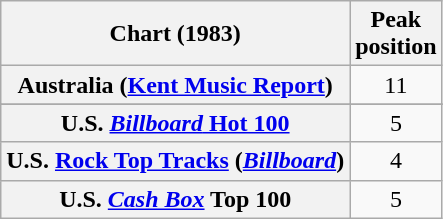<table class="wikitable sortable plainrowheaders" style="text-align:center">
<tr>
<th>Chart (1983)</th>
<th>Peak <br>position</th>
</tr>
<tr>
<th scope="row">Australia (<a href='#'>Kent Music Report</a>)</th>
<td>11</td>
</tr>
<tr>
</tr>
<tr>
</tr>
<tr>
</tr>
<tr>
</tr>
<tr>
</tr>
<tr>
</tr>
<tr>
<th scope="row">U.S. <a href='#'><em>Billboard</em> Hot 100</a></th>
<td>5</td>
</tr>
<tr>
<th scope="row">U.S. <a href='#'>Rock Top Tracks</a> (<em><a href='#'>Billboard</a></em>)</th>
<td>4</td>
</tr>
<tr>
<th scope="row">U.S. <a href='#'><em>Cash Box</em></a> Top 100</th>
<td>5</td>
</tr>
</table>
